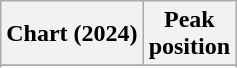<table class="wikitable sortable plainrowheaders" style="text-align:center">
<tr>
<th scope="col">Chart (2024)</th>
<th scope="col">Peak<br>position</th>
</tr>
<tr>
</tr>
<tr>
</tr>
<tr>
</tr>
</table>
